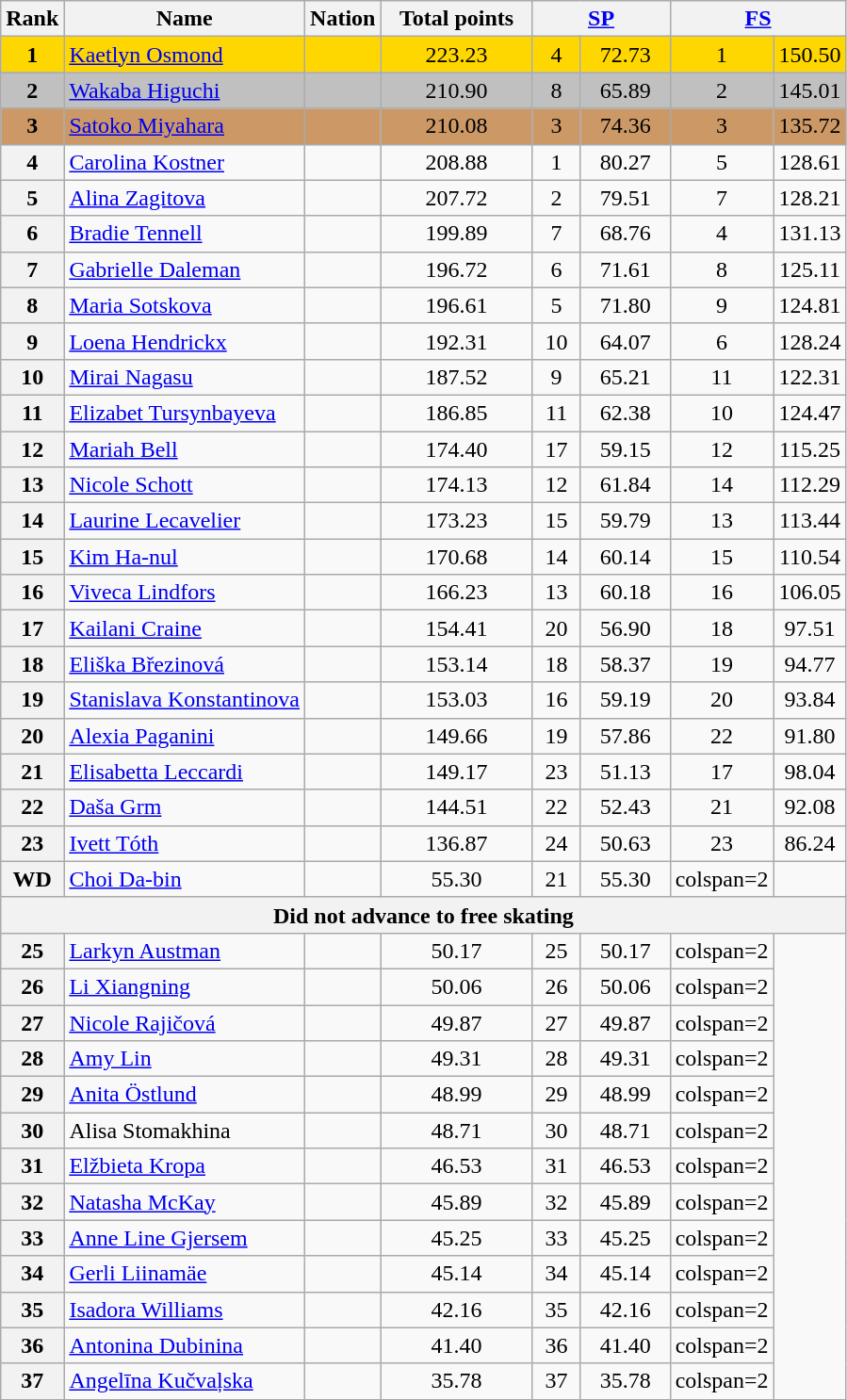<table class="wikitable sortable">
<tr>
<th>Rank</th>
<th>Name</th>
<th>Nation</th>
<th width="100px">Total points</th>
<th colspan="2" width="90px"><a href='#'>SP</a></th>
<th colspan="2" width="90px"><a href='#'>FS</a></th>
</tr>
<tr bgcolor="gold">
<td align="center" bgcolor="gold"><strong>1</strong></td>
<td><a href='#'>Kaetlyn Osmond</a></td>
<td></td>
<td align="center">223.23</td>
<td align="center">4</td>
<td align="center">72.73</td>
<td align="center">1</td>
<td align="center">150.50</td>
</tr>
<tr bgcolor="silver">
<td align="center" bgcolor="silver"><strong>2</strong></td>
<td><a href='#'>Wakaba Higuchi</a></td>
<td></td>
<td align="center">210.90</td>
<td align="center">8</td>
<td align="center">65.89</td>
<td align="center">2</td>
<td align="center">145.01</td>
</tr>
<tr bgcolor="#cc9966">
<td align="center" bgcolor="#cc9966"><strong>3</strong></td>
<td><a href='#'>Satoko Miyahara</a></td>
<td></td>
<td align="center">210.08</td>
<td align="center">3</td>
<td align="center">74.36</td>
<td align="center">3</td>
<td align="center">135.72</td>
</tr>
<tr>
<th>4</th>
<td><a href='#'>Carolina Kostner</a></td>
<td></td>
<td align="center">208.88</td>
<td align="center">1</td>
<td align="center">80.27</td>
<td align="center">5</td>
<td align="center">128.61</td>
</tr>
<tr>
<th>5</th>
<td><a href='#'>Alina Zagitova</a></td>
<td></td>
<td align="center">207.72</td>
<td align="center">2</td>
<td align="center">79.51</td>
<td align="center">7</td>
<td align="center">128.21</td>
</tr>
<tr>
<th>6</th>
<td><a href='#'>Bradie Tennell</a></td>
<td></td>
<td align="center">199.89</td>
<td align="center">7</td>
<td align="center">68.76</td>
<td align="center">4</td>
<td align="center">131.13</td>
</tr>
<tr>
<th>7</th>
<td><a href='#'>Gabrielle Daleman</a></td>
<td></td>
<td align="center">196.72</td>
<td align="center">6</td>
<td align="center">71.61</td>
<td align="center">8</td>
<td align="center">125.11</td>
</tr>
<tr>
<th>8</th>
<td><a href='#'>Maria Sotskova</a></td>
<td></td>
<td align="center">196.61</td>
<td align="center">5</td>
<td align="center">71.80</td>
<td align="center">9</td>
<td align="center">124.81</td>
</tr>
<tr>
<th>9</th>
<td><a href='#'>Loena Hendrickx</a></td>
<td></td>
<td align="center">192.31</td>
<td align="center">10</td>
<td align="center">64.07</td>
<td align="center">6</td>
<td align="center">128.24</td>
</tr>
<tr>
<th>10</th>
<td><a href='#'>Mirai Nagasu</a></td>
<td></td>
<td align="center">187.52</td>
<td align="center">9</td>
<td align="center">65.21</td>
<td align="center">11</td>
<td align="center">122.31</td>
</tr>
<tr>
<th>11</th>
<td><a href='#'>Elizabet Tursynbayeva</a></td>
<td></td>
<td align="center">186.85</td>
<td align="center">11</td>
<td align="center">62.38</td>
<td align="center">10</td>
<td align="center">124.47</td>
</tr>
<tr>
<th>12</th>
<td><a href='#'>Mariah Bell</a></td>
<td></td>
<td align="center">174.40</td>
<td align="center">17</td>
<td align="center">59.15</td>
<td align="center">12</td>
<td align="center">115.25</td>
</tr>
<tr>
<th>13</th>
<td><a href='#'>Nicole Schott</a></td>
<td></td>
<td align="center">174.13</td>
<td align="center">12</td>
<td align="center">61.84</td>
<td align="center">14</td>
<td align="center">112.29</td>
</tr>
<tr>
<th>14</th>
<td><a href='#'>Laurine Lecavelier</a></td>
<td></td>
<td align="center">173.23</td>
<td align="center">15</td>
<td align="center">59.79</td>
<td align="center">13</td>
<td align="center">113.44</td>
</tr>
<tr>
<th>15</th>
<td><a href='#'>Kim Ha-nul</a></td>
<td></td>
<td align="center">170.68</td>
<td align="center">14</td>
<td align="center">60.14</td>
<td align="center">15</td>
<td align="center">110.54</td>
</tr>
<tr>
<th>16</th>
<td><a href='#'>Viveca Lindfors</a></td>
<td></td>
<td align="center">166.23</td>
<td align="center">13</td>
<td align="center">60.18</td>
<td align="center">16</td>
<td align="center">106.05</td>
</tr>
<tr>
<th>17</th>
<td><a href='#'>Kailani Craine</a></td>
<td></td>
<td align="center">154.41</td>
<td align="center">20</td>
<td align="center">56.90</td>
<td align="center">18</td>
<td align="center">97.51</td>
</tr>
<tr>
<th>18</th>
<td><a href='#'>Eliška Březinová</a></td>
<td></td>
<td align="center">153.14</td>
<td align="center">18</td>
<td align="center">58.37</td>
<td align="center">19</td>
<td align="center">94.77</td>
</tr>
<tr>
<th>19</th>
<td><a href='#'>Stanislava Konstantinova</a></td>
<td></td>
<td align="center">153.03</td>
<td align="center">16</td>
<td align="center">59.19</td>
<td align="center">20</td>
<td align="center">93.84</td>
</tr>
<tr>
<th>20</th>
<td><a href='#'>Alexia Paganini</a></td>
<td></td>
<td align="center">149.66</td>
<td align="center">19</td>
<td align="center">57.86</td>
<td align="center">22</td>
<td align="center">91.80</td>
</tr>
<tr>
<th>21</th>
<td><a href='#'>Elisabetta Leccardi</a></td>
<td></td>
<td align="center">149.17</td>
<td align="center">23</td>
<td align="center">51.13</td>
<td align="center">17</td>
<td align="center">98.04</td>
</tr>
<tr>
<th>22</th>
<td><a href='#'>Daša Grm</a></td>
<td></td>
<td align="center">144.51</td>
<td align="center">22</td>
<td align="center">52.43</td>
<td align="center">21</td>
<td align="center">92.08</td>
</tr>
<tr>
<th>23</th>
<td><a href='#'>Ivett Tóth</a></td>
<td></td>
<td align="center">136.87</td>
<td align="center">24</td>
<td align="center">50.63</td>
<td align="center">23</td>
<td align="center">86.24</td>
</tr>
<tr>
<th>WD</th>
<td><a href='#'>Choi Da-bin</a></td>
<td></td>
<td align="center">55.30</td>
<td align="center">21</td>
<td align="center">55.30</td>
<td>colspan=2 </td>
</tr>
<tr>
<th colspan=8>Did not advance to free skating</th>
</tr>
<tr>
<th>25</th>
<td><a href='#'>Larkyn Austman</a></td>
<td></td>
<td align="center">50.17</td>
<td align="center">25</td>
<td align="center">50.17</td>
<td>colspan=2 </td>
</tr>
<tr>
<th>26</th>
<td><a href='#'>Li Xiangning</a></td>
<td></td>
<td align="center">50.06</td>
<td align="center">26</td>
<td align="center">50.06</td>
<td>colspan=2 </td>
</tr>
<tr>
<th>27</th>
<td><a href='#'>Nicole Rajičová</a></td>
<td></td>
<td align="center">49.87</td>
<td align="center">27</td>
<td align="center">49.87</td>
<td>colspan=2 </td>
</tr>
<tr>
<th>28</th>
<td><a href='#'>Amy Lin</a></td>
<td></td>
<td align="center">49.31</td>
<td align="center">28</td>
<td align="center">49.31</td>
<td>colspan=2 </td>
</tr>
<tr>
<th>29</th>
<td><a href='#'>Anita Östlund</a></td>
<td></td>
<td align="center">48.99</td>
<td align="center">29</td>
<td align="center">48.99</td>
<td>colspan=2 </td>
</tr>
<tr>
<th>30</th>
<td>Alisa Stomakhina</td>
<td></td>
<td align="center">48.71</td>
<td align="center">30</td>
<td align="center">48.71</td>
<td>colspan=2 </td>
</tr>
<tr>
<th>31</th>
<td><a href='#'>Elžbieta Kropa</a></td>
<td></td>
<td align="center">46.53</td>
<td align="center">31</td>
<td align="center">46.53</td>
<td>colspan=2 </td>
</tr>
<tr>
<th>32</th>
<td><a href='#'>Natasha McKay</a></td>
<td></td>
<td align="center">45.89</td>
<td align="center">32</td>
<td align="center">45.89</td>
<td>colspan=2 </td>
</tr>
<tr>
<th>33</th>
<td><a href='#'>Anne Line Gjersem</a></td>
<td></td>
<td align="center">45.25</td>
<td align="center">33</td>
<td align="center">45.25</td>
<td>colspan=2 </td>
</tr>
<tr>
<th>34</th>
<td><a href='#'>Gerli Liinamäe</a></td>
<td></td>
<td align="center">45.14</td>
<td align="center">34</td>
<td align="center">45.14</td>
<td>colspan=2 </td>
</tr>
<tr>
<th>35</th>
<td><a href='#'>Isadora Williams</a></td>
<td></td>
<td align="center">42.16</td>
<td align="center">35</td>
<td align="center">42.16</td>
<td>colspan=2 </td>
</tr>
<tr>
<th>36</th>
<td><a href='#'>Antonina Dubinina</a></td>
<td></td>
<td align="center">41.40</td>
<td align="center">36</td>
<td align="center">41.40</td>
<td>colspan=2 </td>
</tr>
<tr>
<th>37</th>
<td><a href='#'>Angelīna Kučvaļska</a></td>
<td></td>
<td align="center">35.78</td>
<td align="center">37</td>
<td align="center">35.78</td>
<td>colspan=2 </td>
</tr>
</table>
